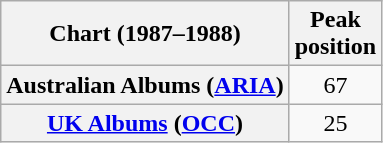<table class="wikitable sortable plainrowheaders" style="text-align:center;">
<tr>
<th>Chart (1987–1988)</th>
<th>Peak<br>position</th>
</tr>
<tr>
<th scope="row">Australian Albums (<a href='#'>ARIA</a>)</th>
<td>67</td>
</tr>
<tr>
<th scope="row"><a href='#'>UK Albums</a> (<a href='#'>OCC</a>)</th>
<td>25</td>
</tr>
</table>
